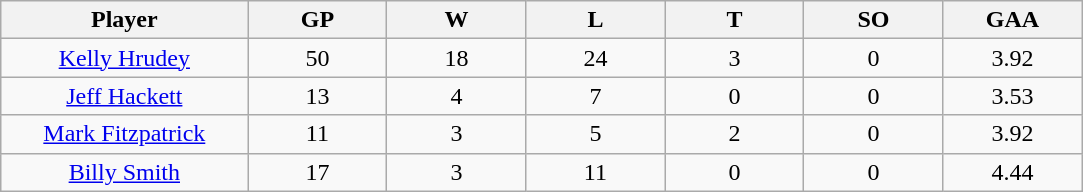<table class="wikitable sortable">
<tr>
<th bgcolor="#DDDDFF" width="16%">Player</th>
<th bgcolor="#DDDDFF" width="9%">GP</th>
<th bgcolor="#DDDDFF" width="9%">W</th>
<th bgcolor="#DDDDFF" width="9%">L</th>
<th bgcolor="#DDDDFF" width="9%">T</th>
<th bgcolor="#DDDDFF" width="9%">SO</th>
<th bgcolor="#DDDDFF" width="9%">GAA</th>
</tr>
<tr align="center">
<td><a href='#'>Kelly Hrudey</a></td>
<td>50</td>
<td>18</td>
<td>24</td>
<td>3</td>
<td>0</td>
<td>3.92</td>
</tr>
<tr align="center">
<td><a href='#'>Jeff Hackett</a></td>
<td>13</td>
<td>4</td>
<td>7</td>
<td>0</td>
<td>0</td>
<td>3.53</td>
</tr>
<tr align="center">
<td><a href='#'>Mark Fitzpatrick</a></td>
<td>11</td>
<td>3</td>
<td>5</td>
<td>2</td>
<td>0</td>
<td>3.92</td>
</tr>
<tr align="center">
<td><a href='#'>Billy Smith</a></td>
<td>17</td>
<td>3</td>
<td>11</td>
<td>0</td>
<td>0</td>
<td>4.44</td>
</tr>
</table>
